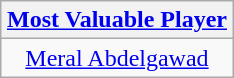<table class=wikitable style="text-align:center; margin:auto">
<tr>
<th><a href='#'>Most Valuable Player</a></th>
</tr>
<tr>
<td> <a href='#'>Meral Abdelgawad</a></td>
</tr>
</table>
